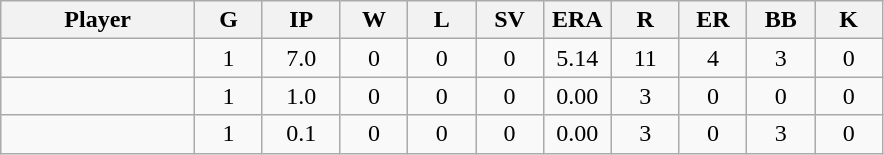<table class="wikitable sortable">
<tr>
<th bgcolor="#DDDDFF" width="20%">Player</th>
<th bgcolor="#DDDDFF" width="7%">G</th>
<th bgcolor="#DDDDFF" width="8%">IP</th>
<th bgcolor="#DDDDFF" width="7%">W</th>
<th bgcolor="#DDDDFF" width="7%">L</th>
<th bgcolor="#DDDDFF" width="7%">SV</th>
<th bgcolor="#DDDDFF" width="7%">ERA</th>
<th bgcolor="#DDDDFF" width="7%">R</th>
<th bgcolor="#DDDDFF" width="7%">ER</th>
<th bgcolor="#DDDDFF" width="7%">BB</th>
<th bgcolor="#DDDDFF" width="7%">K</th>
</tr>
<tr align="center">
<td></td>
<td>1</td>
<td>7.0</td>
<td>0</td>
<td>0</td>
<td>0</td>
<td>5.14</td>
<td>11</td>
<td>4</td>
<td>3</td>
<td>0</td>
</tr>
<tr align="center">
<td></td>
<td>1</td>
<td>1.0</td>
<td>0</td>
<td>0</td>
<td>0</td>
<td>0.00</td>
<td>3</td>
<td>0</td>
<td>0</td>
<td>0</td>
</tr>
<tr align="center">
<td></td>
<td>1</td>
<td>0.1</td>
<td>0</td>
<td>0</td>
<td>0</td>
<td>0.00</td>
<td>3</td>
<td>0</td>
<td>3</td>
<td>0</td>
</tr>
</table>
